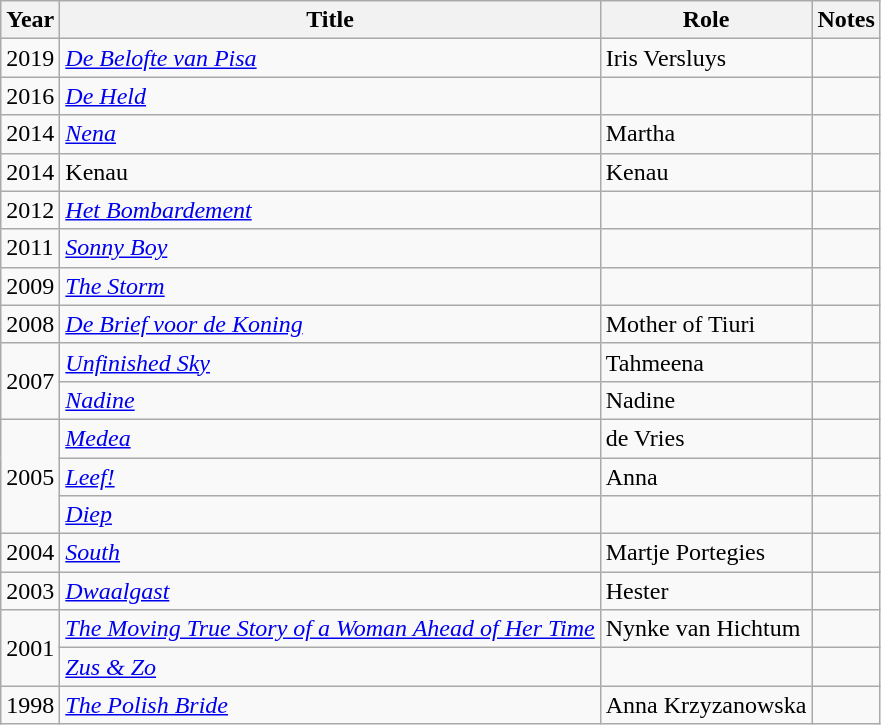<table class="wikitable sortable">
<tr>
<th>Year</th>
<th>Title</th>
<th>Role</th>
<th class="unsortable">Notes</th>
</tr>
<tr>
<td>2019</td>
<td><em><a href='#'>De Belofte van Pisa</a></em></td>
<td>Iris Versluys</td>
<td></td>
</tr>
<tr>
<td>2016</td>
<td><em><a href='#'>De Held</a></em></td>
<td></td>
<td></td>
</tr>
<tr>
<td>2014</td>
<td><em><a href='#'>Nena</a></em></td>
<td>Martha</td>
<td></td>
</tr>
<tr>
<td>2014</td>
<td>Kenau</td>
<td>Kenau</td>
<td></td>
</tr>
<tr>
<td>2012</td>
<td><em><a href='#'>Het Bombardement</a></em></td>
<td></td>
<td></td>
</tr>
<tr>
<td>2011</td>
<td><em><a href='#'>Sonny Boy</a></em></td>
<td></td>
<td></td>
</tr>
<tr>
<td>2009</td>
<td><em><a href='#'>The Storm</a></em></td>
<td></td>
<td></td>
</tr>
<tr>
<td>2008</td>
<td><em><a href='#'>De Brief voor de Koning</a></em></td>
<td>Mother of Tiuri</td>
<td></td>
</tr>
<tr>
<td rowspan=2>2007</td>
<td><em><a href='#'>Unfinished Sky</a></em></td>
<td>Tahmeena</td>
<td></td>
</tr>
<tr>
<td><em><a href='#'>Nadine</a></em></td>
<td>Nadine</td>
<td></td>
</tr>
<tr>
<td rowspan=3>2005</td>
<td><em><a href='#'>Medea</a></em></td>
<td>de Vries</td>
<td></td>
</tr>
<tr>
<td><em><a href='#'>Leef!</a></em></td>
<td>Anna</td>
<td></td>
</tr>
<tr>
<td><em><a href='#'>Diep</a></em></td>
<td></td>
<td></td>
</tr>
<tr>
<td>2004</td>
<td><em><a href='#'>South</a></em></td>
<td>Martje Portegies</td>
<td></td>
</tr>
<tr>
<td>2003</td>
<td><em><a href='#'>Dwaalgast</a></em></td>
<td>Hester</td>
<td></td>
</tr>
<tr>
<td rowspan=2>2001</td>
<td><em><a href='#'>The Moving True Story of a Woman Ahead of Her Time</a></em></td>
<td>Nynke van Hichtum</td>
<td></td>
</tr>
<tr>
<td><em><a href='#'>Zus & Zo</a></em></td>
<td></td>
<td></td>
</tr>
<tr>
<td>1998</td>
<td><em><a href='#'>The Polish Bride</a></em></td>
<td>Anna Krzyzanowska</td>
<td></td>
</tr>
</table>
